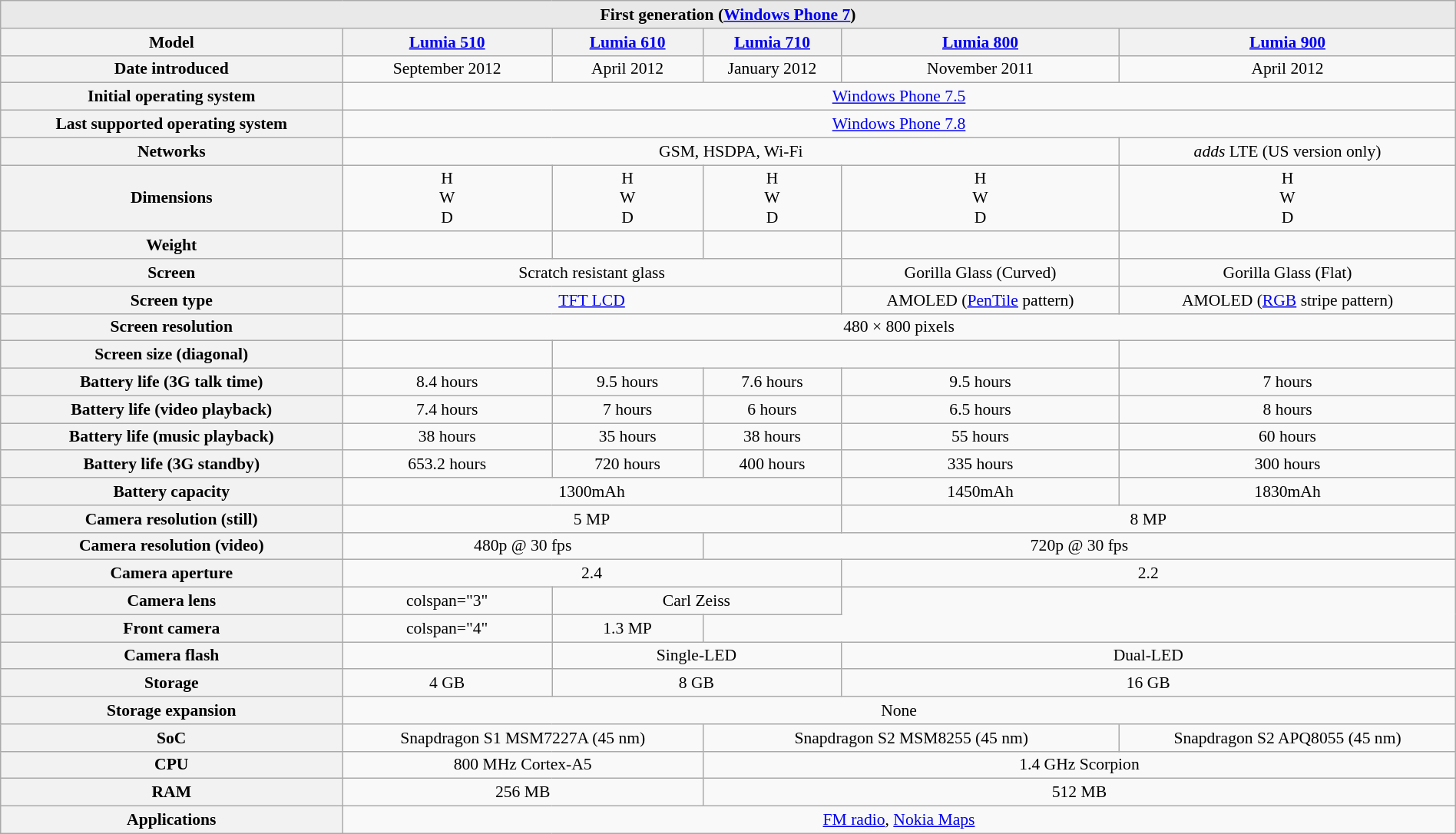<table class="wikitable collapsible collapsed" style="text-align:center; width:100%; font-size:90%">
<tr>
<th style="background:#e9e9e9;" colspan=6>First generation (<a href='#'>Windows Phone 7</a>)</th>
</tr>
<tr>
<th>Model</th>
<th><a href='#'>Lumia 510</a></th>
<th><a href='#'>Lumia 610</a></th>
<th><a href='#'>Lumia 710</a></th>
<th><a href='#'>Lumia 800</a></th>
<th><a href='#'>Lumia 900</a></th>
</tr>
<tr>
<th>Date introduced</th>
<td>September 2012</td>
<td>April 2012</td>
<td>January 2012</td>
<td>November 2011</td>
<td>April 2012</td>
</tr>
<tr>
<th>Initial operating system</th>
<td colspan="5"><a href='#'>Windows Phone 7.5</a></td>
</tr>
<tr>
<th>Last supported operating system</th>
<td colspan="5"><a href='#'>Windows Phone 7.8</a></td>
</tr>
<tr>
<th>Networks</th>
<td colspan="4">GSM, HSDPA, Wi-Fi</td>
<td><em>adds</em> LTE (US version only)</td>
</tr>
<tr>
<th>Dimensions</th>
<td> H<br> W<br> D</td>
<td> H<br> W<br> D</td>
<td> H<br> W<br> D</td>
<td> H<br> W<br> D</td>
<td> H<br> W<br> D</td>
</tr>
<tr>
<th>Weight</th>
<td></td>
<td></td>
<td></td>
<td></td>
<td></td>
</tr>
<tr>
<th>Screen</th>
<td colspan="3">Scratch resistant glass</td>
<td>Gorilla Glass (Curved)</td>
<td>Gorilla Glass (Flat)</td>
</tr>
<tr>
<th>Screen type</th>
<td colspan="3"><a href='#'>TFT LCD</a></td>
<td>AMOLED (<a href='#'>PenTile</a> pattern)</td>
<td>AMOLED (<a href='#'>RGB</a> stripe pattern)</td>
</tr>
<tr>
<th>Screen resolution</th>
<td colspan="5">480 × 800 pixels</td>
</tr>
<tr>
<th>Screen size (diagonal)</th>
<td></td>
<td colspan="3"></td>
<td></td>
</tr>
<tr>
<th>Battery life (3G talk time)</th>
<td>8.4 hours</td>
<td>9.5 hours</td>
<td>7.6 hours</td>
<td>9.5 hours</td>
<td>7 hours</td>
</tr>
<tr>
<th>Battery life (video playback)</th>
<td>7.4 hours</td>
<td>7 hours</td>
<td>6 hours</td>
<td>6.5 hours</td>
<td>8 hours</td>
</tr>
<tr>
<th>Battery life (music playback)</th>
<td>38 hours</td>
<td>35 hours</td>
<td>38 hours</td>
<td>55 hours</td>
<td>60 hours</td>
</tr>
<tr>
<th>Battery life (3G standby)</th>
<td>653.2 hours</td>
<td>720 hours</td>
<td>400 hours</td>
<td>335 hours</td>
<td>300 hours</td>
</tr>
<tr>
<th>Battery capacity</th>
<td colspan="3">1300mAh</td>
<td>1450mAh</td>
<td>1830mAh</td>
</tr>
<tr>
<th>Camera resolution (still)</th>
<td colspan="3">5 MP</td>
<td colspan="2">8 MP</td>
</tr>
<tr>
<th>Camera resolution (video)</th>
<td colspan="2">480p @ 30 fps</td>
<td colspan="3">720p @ 30 fps</td>
</tr>
<tr>
<th>Camera aperture</th>
<td colspan="3">2.4</td>
<td colspan="2">2.2</td>
</tr>
<tr>
<th>Camera lens</th>
<td>colspan="3" </td>
<td colspan="2">Carl Zeiss</td>
</tr>
<tr>
<th>Front camera</th>
<td>colspan="4" </td>
<td>1.3 MP</td>
</tr>
<tr>
<th>Camera flash</th>
<td></td>
<td colspan="2">Single-LED</td>
<td colspan="2">Dual-LED</td>
</tr>
<tr>
<th>Storage</th>
<td>4 GB</td>
<td colspan="2">8 GB</td>
<td colspan="2">16 GB</td>
</tr>
<tr>
<th>Storage expansion</th>
<td colspan="5">None</td>
</tr>
<tr>
<th>SoC</th>
<td colspan="2">Snapdragon S1 MSM7227A (45 nm)</td>
<td colspan="2">Snapdragon S2 MSM8255 (45 nm)</td>
<td>Snapdragon S2 APQ8055 (45 nm)</td>
</tr>
<tr>
<th>CPU</th>
<td colspan="2">800 MHz Cortex-A5</td>
<td colspan="3">1.4 GHz Scorpion</td>
</tr>
<tr>
<th>RAM</th>
<td colspan="2">256 MB</td>
<td colspan="3">512 MB</td>
</tr>
<tr>
<th>Applications</th>
<td colspan="5"><a href='#'>FM radio</a>, <a href='#'>Nokia Maps</a></td>
</tr>
</table>
